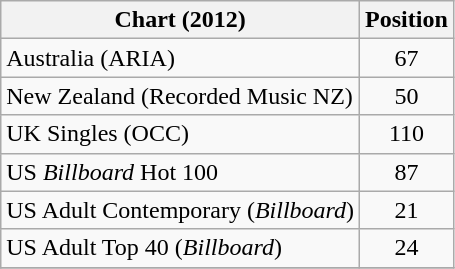<table class="wikitable sortable">
<tr>
<th scope="col">Chart (2012)</th>
<th scope="col">Position</th>
</tr>
<tr>
<td>Australia (ARIA)</td>
<td style="text-align:center;">67</td>
</tr>
<tr>
<td>New Zealand (Recorded Music NZ)</td>
<td style="text-align:center;">50</td>
</tr>
<tr>
<td>UK Singles (OCC)</td>
<td style="text-align:center;">110</td>
</tr>
<tr>
<td>US <em>Billboard</em> Hot 100</td>
<td style="text-align:center;">87</td>
</tr>
<tr>
<td>US Adult Contemporary (<em>Billboard</em>)</td>
<td style="text-align:center;">21</td>
</tr>
<tr>
<td>US Adult Top 40 (<em>Billboard</em>)</td>
<td style="text-align:center;">24</td>
</tr>
<tr>
</tr>
</table>
